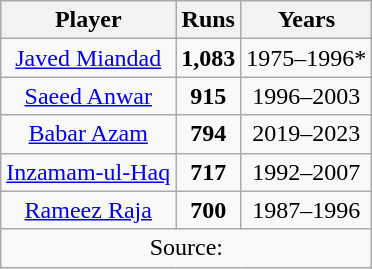<table class="wikitable" style="text-align:center">
<tr>
<th scope="col">Player</th>
<th scope="col">Runs</th>
<th scope="col">Years</th>
</tr>
<tr>
<td><a href='#'>Javed Miandad</a></td>
<td><strong>1,083</strong></td>
<td>1975–1996*</td>
</tr>
<tr>
<td><a href='#'>Saeed Anwar</a></td>
<td><strong>915</strong></td>
<td>1996–2003</td>
</tr>
<tr>
<td><a href='#'>Babar Azam</a></td>
<td><strong>794</strong></td>
<td>2019–2023</td>
</tr>
<tr>
<td><a href='#'>Inzamam-ul-Haq</a></td>
<td><strong>717</strong></td>
<td>1992–2007</td>
</tr>
<tr>
<td><a href='#'>Rameez Raja</a></td>
<td><strong>700</strong></td>
<td>1987–1996</td>
</tr>
<tr>
<td colspan="3">Source:</td>
</tr>
</table>
